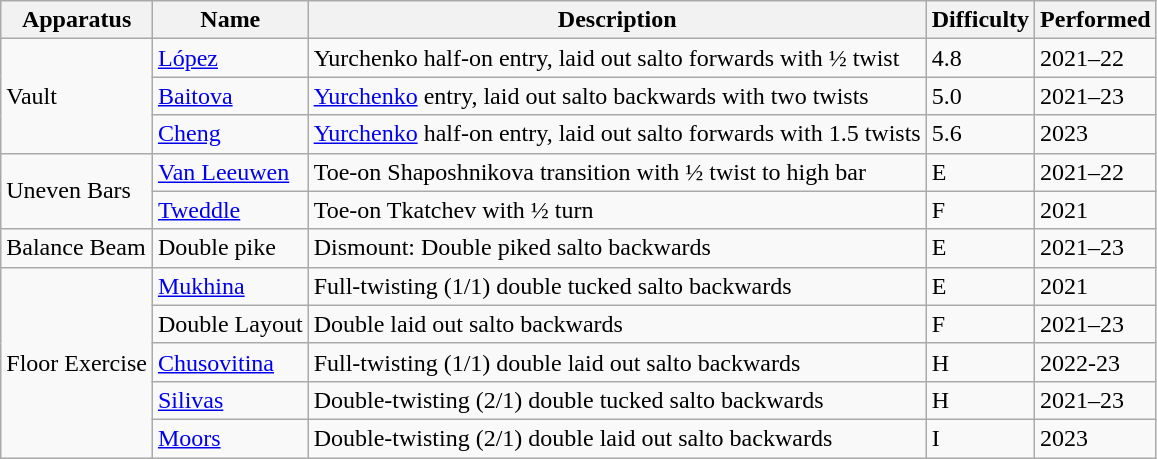<table class="wikitable">
<tr>
<th>Apparatus</th>
<th>Name</th>
<th>Description</th>
<th>Difficulty</th>
<th>Performed</th>
</tr>
<tr>
<td rowspan="3">Vault</td>
<td><a href='#'>López</a></td>
<td>Yurchenko half-on entry, laid out salto forwards with ½ twist</td>
<td>4.8</td>
<td>2021–22</td>
</tr>
<tr>
<td><a href='#'>Baitova</a></td>
<td><a href='#'>Yurchenko</a> entry, laid out salto backwards with two twists</td>
<td>5.0</td>
<td>2021–23</td>
</tr>
<tr>
<td><a href='#'>Cheng</a></td>
<td><a href='#'>Yurchenko</a> half-on entry, laid out salto forwards with 1.5 twists</td>
<td>5.6</td>
<td>2023</td>
</tr>
<tr>
<td rowspan="2">Uneven Bars</td>
<td><a href='#'>Van Leeuwen</a></td>
<td>Toe-on Shaposhnikova transition with ½ twist to high bar</td>
<td>E</td>
<td>2021–22</td>
</tr>
<tr>
<td><a href='#'>Tweddle</a></td>
<td>Toe-on Tkatchev with ½ turn</td>
<td>F</td>
<td>2021</td>
</tr>
<tr>
<td rowspan="1">Balance Beam</td>
<td>Double pike</td>
<td>Dismount: Double piked salto backwards</td>
<td>E</td>
<td>2021–23</td>
</tr>
<tr>
<td rowspan="5">Floor Exercise</td>
<td><a href='#'>Mukhina</a></td>
<td>Full-twisting (1/1) double tucked salto backwards</td>
<td>E</td>
<td>2021</td>
</tr>
<tr>
<td>Double Layout</td>
<td>Double laid out salto backwards</td>
<td>F</td>
<td>2021–23</td>
</tr>
<tr>
<td><a href='#'>Chusovitina</a></td>
<td>Full-twisting (1/1) double laid out salto backwards</td>
<td>H</td>
<td>2022-23</td>
</tr>
<tr>
<td><a href='#'>Silivas</a></td>
<td>Double-twisting (2/1) double tucked salto backwards</td>
<td>H</td>
<td>2021–23</td>
</tr>
<tr>
<td><a href='#'>Moors</a></td>
<td>Double-twisting (2/1) double laid out salto backwards</td>
<td>I</td>
<td>2023</td>
</tr>
</table>
